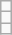<table class="wikitable">
<tr>
<td></td>
</tr>
<tr>
<td></td>
</tr>
<tr>
<td></td>
</tr>
</table>
